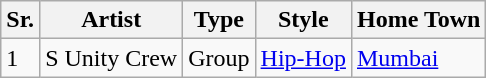<table class="wikitable">
<tr>
<th>Sr.</th>
<th>Artist</th>
<th>Type</th>
<th>Style</th>
<th>Home Town</th>
</tr>
<tr>
<td>1</td>
<td>S Unity Crew</td>
<td>Group</td>
<td><a href='#'>Hip-Hop</a></td>
<td><a href='#'>Mumbai</a></td>
</tr>
</table>
